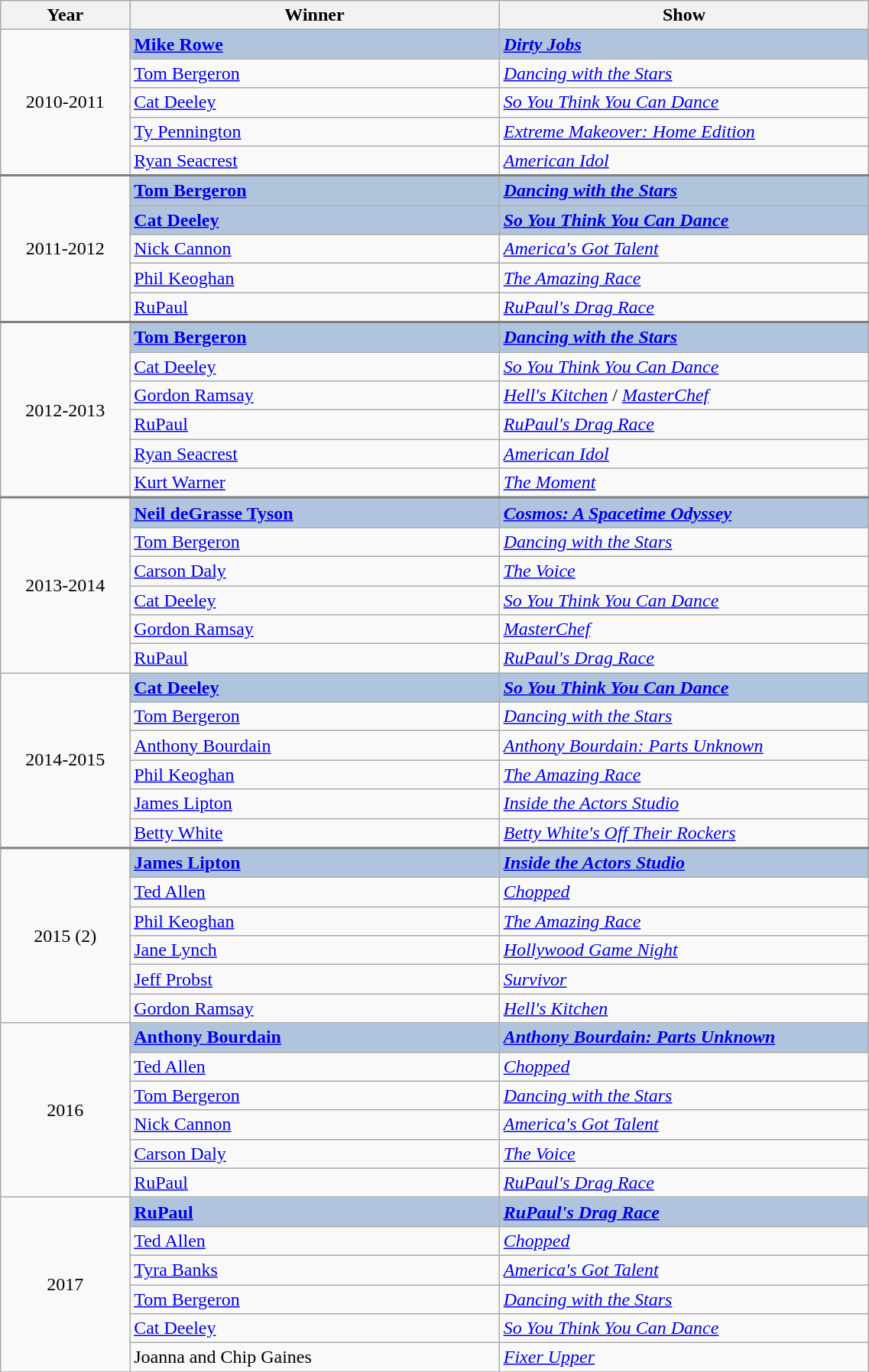<table class="wikitable" width="60%" cellpadding="5">
<tr>
<th width="100"><strong>Year</strong></th>
<th width="300"><strong>Winner</strong></th>
<th width="300"><strong>Show</strong></th>
</tr>
<tr>
<td rowspan="5" style="text-align:center;">2010-2011</td>
<td style="background:#B0C4DE;"><strong><a href='#'>Mike Rowe</a></strong></td>
<td style="background:#B0C4DE;"><strong><em><a href='#'>Dirty Jobs</a></em></strong></td>
</tr>
<tr>
<td><a href='#'>Tom Bergeron</a></td>
<td><em><a href='#'>Dancing with the Stars</a></em></td>
</tr>
<tr>
<td><a href='#'>Cat Deeley</a></td>
<td><em><a href='#'>So You Think You Can Dance</a></em></td>
</tr>
<tr>
<td><a href='#'>Ty Pennington</a></td>
<td><em><a href='#'>Extreme Makeover: Home Edition</a></em></td>
</tr>
<tr>
<td><a href='#'>Ryan Seacrest</a></td>
<td><em><a href='#'>American Idol</a></em></td>
</tr>
<tr style = "border-top:2px solid gray;">
<td rowspan="5" style="text-align:center;">2011-2012</td>
<td style="background:#B0C4DE;"><strong><a href='#'>Tom Bergeron</a></strong></td>
<td style="background:#B0C4DE;"><strong><em><a href='#'>Dancing with the Stars</a></em></strong></td>
</tr>
<tr>
<td style="background:#B0C4DE;"><strong><a href='#'>Cat Deeley</a></strong></td>
<td style="background:#B0C4DE;"><strong><em><a href='#'>So You Think You Can Dance</a></em></strong></td>
</tr>
<tr>
<td><a href='#'>Nick Cannon</a></td>
<td><em><a href='#'>America's Got Talent</a></em></td>
</tr>
<tr>
<td><a href='#'>Phil Keoghan</a></td>
<td><em><a href='#'>The Amazing Race</a></em></td>
</tr>
<tr>
<td><a href='#'>RuPaul</a></td>
<td><em><a href='#'>RuPaul's Drag Race</a></em></td>
</tr>
<tr style = "border-top:2px solid gray;">
<td rowspan="6" style="text-align:center;">2012-2013</td>
<td style="background:#B0C4DE;"><strong><a href='#'>Tom Bergeron</a></strong></td>
<td style="background:#B0C4DE;"><strong><em><a href='#'>Dancing with the Stars</a> </em></strong></td>
</tr>
<tr>
<td><a href='#'>Cat Deeley</a></td>
<td><em><a href='#'>So You Think You Can Dance</a></em></td>
</tr>
<tr>
<td><a href='#'>Gordon Ramsay</a></td>
<td><em><a href='#'>Hell's Kitchen</a></em> / <em><a href='#'>MasterChef</a></em></td>
</tr>
<tr>
<td><a href='#'>RuPaul</a></td>
<td><em><a href='#'>RuPaul's Drag Race</a></em></td>
</tr>
<tr>
<td><a href='#'>Ryan Seacrest</a></td>
<td><em><a href='#'>American Idol</a></em></td>
</tr>
<tr>
<td><a href='#'>Kurt Warner</a></td>
<td><em><a href='#'>The Moment</a></em></td>
</tr>
<tr style = "border-top:2px solid gray;">
<td rowspan="6" style="text-align:center;">2013-2014</td>
<td style="background:#B0C4DE;"><strong><a href='#'>Neil deGrasse Tyson</a></strong></td>
<td style="background:#B0C4DE;"><strong><em><a href='#'>Cosmos: A Spacetime Odyssey</a> </em></strong></td>
</tr>
<tr>
<td><a href='#'>Tom Bergeron</a></td>
<td><em><a href='#'>Dancing with the Stars</a></em></td>
</tr>
<tr>
<td><a href='#'>Carson Daly</a></td>
<td><em><a href='#'>The Voice</a></em></td>
</tr>
<tr>
<td><a href='#'>Cat Deeley</a></td>
<td><em><a href='#'>So You Think You Can Dance</a></em></td>
</tr>
<tr>
<td><a href='#'>Gordon Ramsay</a></td>
<td><em><a href='#'>MasterChef</a></em></td>
</tr>
<tr>
<td><a href='#'>RuPaul</a></td>
<td><em><a href='#'>RuPaul's Drag Race</a></em></td>
</tr>
<tr>
<td rowspan="6" style="text-align:center;">2014-2015</td>
<td style="background:#B0C4DE;"><strong><a href='#'>Cat Deeley</a></strong></td>
<td style="background:#B0C4DE;"><strong><em><a href='#'>So You Think You Can Dance</a></em></strong></td>
</tr>
<tr>
<td><a href='#'>Tom Bergeron</a></td>
<td><em><a href='#'>Dancing with the Stars</a></em></td>
</tr>
<tr>
<td><a href='#'>Anthony Bourdain</a></td>
<td><em><a href='#'>Anthony Bourdain: Parts Unknown</a></em></td>
</tr>
<tr>
<td><a href='#'>Phil Keoghan</a></td>
<td><em><a href='#'>The Amazing Race</a></em></td>
</tr>
<tr>
<td><a href='#'>James Lipton</a></td>
<td><em><a href='#'>Inside the Actors Studio</a></em></td>
</tr>
<tr>
<td><a href='#'>Betty White</a></td>
<td><em><a href='#'>Betty White's Off Their Rockers</a></em></td>
</tr>
<tr style="border-top:2px solid gray;">
<td rowspan="6" style="text-align:center;">2015 (2)</td>
<td style="background:#B0C4DE;"><strong><a href='#'>James Lipton</a></strong></td>
<td style="background:#B0C4DE;"><strong><em><a href='#'>Inside the Actors Studio</a></em></strong></td>
</tr>
<tr>
<td><a href='#'>Ted Allen</a></td>
<td><em><a href='#'>Chopped</a></em></td>
</tr>
<tr>
<td><a href='#'>Phil Keoghan</a></td>
<td><em><a href='#'>The Amazing Race</a></em></td>
</tr>
<tr>
<td><a href='#'>Jane Lynch</a></td>
<td><em><a href='#'>Hollywood Game Night</a></em></td>
</tr>
<tr>
<td><a href='#'>Jeff Probst</a></td>
<td><em><a href='#'>Survivor</a></em></td>
</tr>
<tr>
<td><a href='#'>Gordon Ramsay</a></td>
<td><em><a href='#'>Hell's Kitchen</a></em></td>
</tr>
<tr>
<td rowspan="6" style="text-align:center;">2016</td>
<td style="background:#B0C4DE;"><strong><a href='#'>Anthony Bourdain</a></strong></td>
<td style="background:#B0C4DE;"><strong><em><a href='#'>Anthony Bourdain: Parts Unknown</a></em></strong></td>
</tr>
<tr>
<td><a href='#'>Ted Allen</a></td>
<td><em><a href='#'>Chopped</a></em></td>
</tr>
<tr>
<td><a href='#'>Tom Bergeron</a></td>
<td><em><a href='#'>Dancing with the Stars</a></em></td>
</tr>
<tr>
<td><a href='#'>Nick Cannon</a></td>
<td><em><a href='#'>America's Got Talent</a></em></td>
</tr>
<tr>
<td><a href='#'>Carson Daly</a></td>
<td><em><a href='#'>The Voice</a></em></td>
</tr>
<tr>
<td><a href='#'>RuPaul</a></td>
<td><em><a href='#'>RuPaul's Drag Race</a></em></td>
</tr>
<tr>
<td rowspan="6" style="text-align:center;">2017</td>
<td style="background:#B0C4DE;"><strong><a href='#'>RuPaul</a></strong></td>
<td style="background:#B0C4DE;"><strong><em><a href='#'>RuPaul's Drag Race</a></em></strong></td>
</tr>
<tr>
<td><a href='#'>Ted Allen</a></td>
<td><em><a href='#'>Chopped</a></em></td>
</tr>
<tr>
<td><a href='#'>Tyra Banks</a></td>
<td><em><a href='#'>America's Got Talent</a></em></td>
</tr>
<tr>
<td><a href='#'>Tom Bergeron</a></td>
<td><em><a href='#'>Dancing with the Stars</a></em></td>
</tr>
<tr>
<td><a href='#'>Cat Deeley</a></td>
<td><em><a href='#'>So You Think You Can Dance</a></em></td>
</tr>
<tr>
<td>Joanna and Chip Gaines</td>
<td><em><a href='#'>Fixer Upper</a></em></td>
</tr>
<tr>
</tr>
</table>
